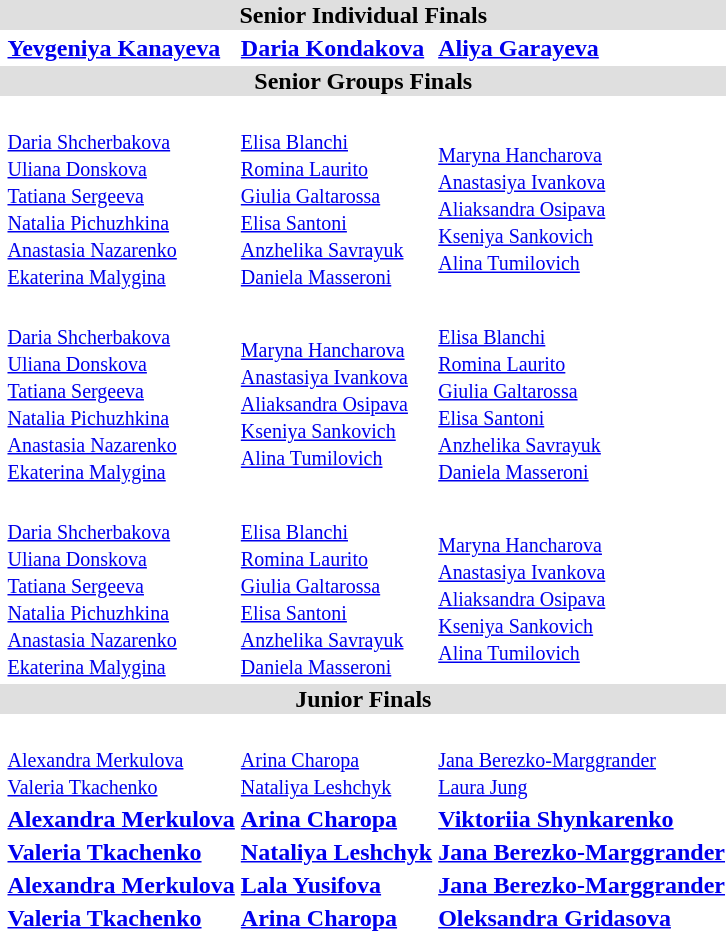<table>
<tr bgcolor="DFDFDF">
<td colspan="4" align="center"><strong>Senior Individual Finals</strong></td>
</tr>
<tr>
<th scope=row style="text-align:left"><br></th>
<td><strong><a href='#'>Yevgeniya Kanayeva</a></strong><br><small></small></td>
<td><strong><a href='#'>Daria Kondakova</a></strong><br><small></small></td>
<td><strong><a href='#'>Aliya Garayeva</a></strong><br><small></small></td>
</tr>
<tr bgcolor="DFDFDF">
<td colspan="4" align="center"><strong>Senior Groups Finals</strong></td>
</tr>
<tr>
<th scope=row style="text-align:left"><br></th>
<td><strong></strong><br><small><a href='#'>Daria Shcherbakova</a><br><a href='#'>Uliana Donskova</a><br><a href='#'>Tatiana Sergeeva</a><br><a href='#'>Natalia Pichuzhkina</a><br><a href='#'>Anastasia Nazarenko</a><br><a href='#'>Ekaterina Malygina</a></small></td>
<td><strong></strong><br><small><a href='#'>Elisa Blanchi</a><br><a href='#'>Romina Laurito</a><br><a href='#'>Giulia Galtarossa</a><br><a href='#'>Elisa Santoni</a><br><a href='#'>Anzhelika Savrayuk</a><br><a href='#'>Daniela Masseroni</a></small></td>
<td><strong></strong><br><small><a href='#'>Maryna Hancharova</a><br><a href='#'>Anastasiya Ivankova</a><br><a href='#'>Aliaksandra Osipava</a><br><a href='#'>Kseniya Sankovich</a><br><a href='#'>Alina Tumilovich</a></small></td>
</tr>
<tr>
<th scope=row style="text-align:left"><br></th>
<td><strong></strong><br><small><a href='#'>Daria Shcherbakova</a><br><a href='#'>Uliana Donskova</a><br><a href='#'>Tatiana Sergeeva</a><br><a href='#'>Natalia Pichuzhkina</a><br><a href='#'>Anastasia Nazarenko</a><br><a href='#'>Ekaterina Malygina</a></small></td>
<td><strong></strong><br><small><a href='#'>Maryna Hancharova</a><br><a href='#'>Anastasiya Ivankova</a><br><a href='#'>Aliaksandra Osipava</a><br><a href='#'>Kseniya Sankovich</a><br><a href='#'>Alina Tumilovich</a></small></td>
<td><strong></strong><br><small><a href='#'>Elisa Blanchi</a><br><a href='#'>Romina Laurito</a><br><a href='#'>Giulia Galtarossa</a><br><a href='#'>Elisa Santoni</a><br><a href='#'>Anzhelika Savrayuk</a><br><a href='#'>Daniela Masseroni</a></small></td>
</tr>
<tr>
<th scope=row style="text-align:left"><br></th>
<td><strong></strong><br><small><a href='#'>Daria Shcherbakova</a><br><a href='#'>Uliana Donskova</a><br><a href='#'>Tatiana Sergeeva</a><br><a href='#'>Natalia Pichuzhkina</a><br><a href='#'>Anastasia Nazarenko</a><br><a href='#'>Ekaterina Malygina</a></small></td>
<td><strong></strong><br><small><a href='#'>Elisa Blanchi</a><br><a href='#'>Romina Laurito</a><br><a href='#'>Giulia Galtarossa</a><br><a href='#'>Elisa Santoni</a><br><a href='#'>Anzhelika Savrayuk</a><br><a href='#'>Daniela Masseroni</a></small></td>
<td><strong></strong><br><small><a href='#'>Maryna Hancharova</a><br><a href='#'>Anastasiya Ivankova</a><br><a href='#'>Aliaksandra Osipava</a><br><a href='#'>Kseniya Sankovich</a><br><a href='#'>Alina Tumilovich</a></small></td>
</tr>
<tr bgcolor="DFDFDF">
<td colspan="4" align="center"><strong>Junior Finals</strong></td>
</tr>
<tr>
<th scope=row style="text-align:left"><br></th>
<td valign="top"><strong></strong><br><small><a href='#'>Alexandra Merkulova</a><br><a href='#'>Valeria Tkachenko</a></small></td>
<td valign="top"><strong></strong><br><small><a href='#'>Arina Charopa</a><br><a href='#'>Nataliya Leshchyk</a></small></td>
<td valign="top"><strong></strong><br><small><a href='#'>Jana Berezko-Marggrander</a><br><a href='#'>Laura Jung</a></small></td>
</tr>
<tr>
<th scope=row style="text-align:left"><br></th>
<td><strong><a href='#'>Alexandra Merkulova</a> </strong><br><small></small></td>
<td><strong><a href='#'>Arina Charopa</a></strong><br><small></small></td>
<td><strong><a href='#'>Viktoriia Shynkarenko</a></strong><br><small></small></td>
</tr>
<tr>
<th scope=row style="text-align:left"><br></th>
<td><strong><a href='#'>Valeria Tkachenko</a></strong><br><small></small></td>
<td><strong><a href='#'>Nataliya Leshchyk</a></strong><br><small></small></td>
<td><strong><a href='#'>Jana Berezko-Marggrander</a></strong><br><small></small></td>
</tr>
<tr>
<th scope=row style="text-align:left"><br></th>
<td><strong><a href='#'>Alexandra Merkulova</a> </strong><br><small></small></td>
<td><strong><a href='#'>Lala Yusifova</a></strong><br><small></small></td>
<td><strong><a href='#'>Jana Berezko-Marggrander</a></strong><br><small></small></td>
</tr>
<tr>
<th scope=row style="text-align:left"><br></th>
<td><strong><a href='#'>Valeria Tkachenko</a></strong><br><small></small></td>
<td><strong><a href='#'>Arina Charopa</a></strong><br><small></small></td>
<td><strong><a href='#'>Oleksandra Gridasova</a></strong><br><small></small></td>
</tr>
</table>
